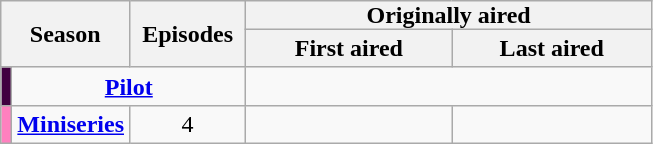<table class="wikitable plainrowheaders" style="text-align:center;">
<tr>
<th style="padding:0 8px;" colspan="2" rowspan="2">Season</th>
<th style="padding:0 8px;" rowspan="2">Episodes</th>
<th style="padding:0 80px;" colspan="2">Originally aired</th>
</tr>
<tr>
<th scope="col">First aired</th>
<th scope="col">Last aired</th>
</tr>
<tr>
<td scope="row" style="background:#400040; color:#fff;"></td>
<td style=text-align:center; colspan="2"><strong><a href='#'>Pilot</a></strong></td>
<td style=text-align:center; colspan=2></td>
</tr>
<tr>
<td scope="row" style="background:#ff80bf; color:#fff;"></td>
<td style="text-align:center;"><strong><a href='#'>Miniseries</a></strong></td>
<td style="text-align:center;">4</td>
<td></td>
<td></td>
</tr>
</table>
